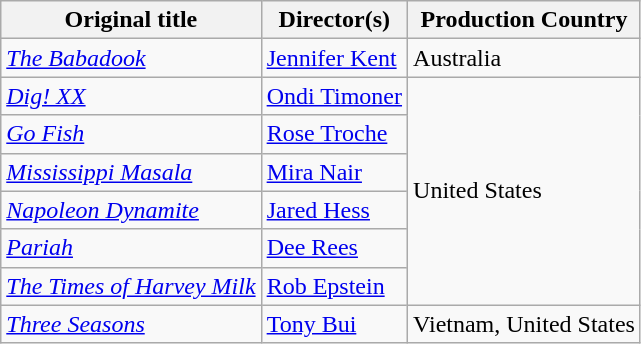<table class="wikitable plainrowheaders" style="margin-bottom:4px">
<tr>
<th scope="col">Original title</th>
<th scope="col">Director(s)</th>
<th scope="col">Production Country</th>
</tr>
<tr>
<td scope="row"><em><a href='#'>The Babadook</a></em></td>
<td><a href='#'>Jennifer Kent</a></td>
<td>Australia</td>
</tr>
<tr>
<td scope="row"><em><a href='#'>Dig! XX</a></em></td>
<td><a href='#'>Ondi Timoner</a></td>
<td rowspan="6">United States</td>
</tr>
<tr>
<td scope="row"><em><a href='#'>Go Fish</a></em></td>
<td><a href='#'>Rose Troche</a></td>
</tr>
<tr>
<td scope="row"><em><a href='#'>Mississippi Masala</a></em></td>
<td><a href='#'>Mira Nair</a></td>
</tr>
<tr>
<td scope="row"><em><a href='#'>Napoleon Dynamite</a></em></td>
<td><a href='#'>Jared Hess</a></td>
</tr>
<tr>
<td scope="row"><em><a href='#'>Pariah</a></em></td>
<td><a href='#'>Dee Rees</a></td>
</tr>
<tr>
<td scope="row"><em><a href='#'>The Times of Harvey Milk</a></em></td>
<td><a href='#'>Rob Epstein</a></td>
</tr>
<tr>
<td scope="row"><em><a href='#'>Three Seasons</a></em></td>
<td><a href='#'>Tony Bui</a></td>
<td>Vietnam, United States</td>
</tr>
</table>
